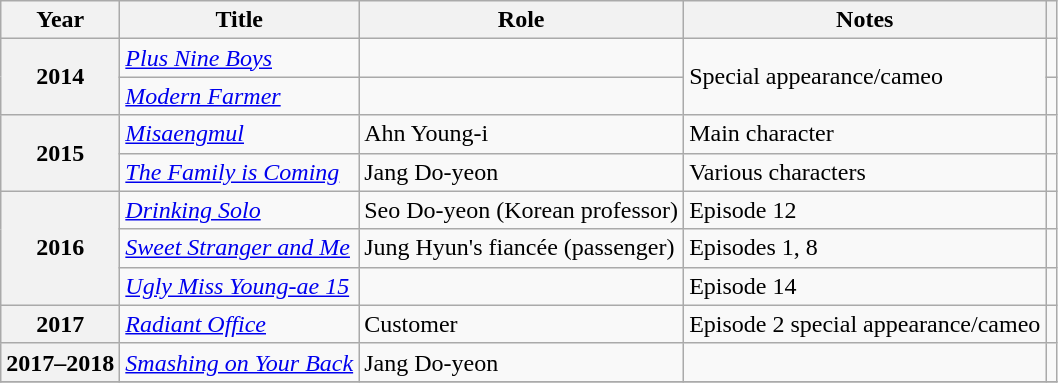<table class="wikitable sortable plainrowheaders">
<tr>
<th scope="col">Year</th>
<th scope="col">Title</th>
<th scope="col">Role</th>
<th scope="col">Notes</th>
<th scope="col" class="unsortable"></th>
</tr>
<tr>
<th scope="row" rowspan="2">2014</th>
<td><em><a href='#'>Plus Nine Boys</a></em></td>
<td></td>
<td rowspan="2">Special appearance/cameo</td>
<td></td>
</tr>
<tr>
<td><em><a href='#'>Modern Farmer</a></em></td>
<td></td>
<td></td>
</tr>
<tr>
<th scope="row" rowspan="2">2015</th>
<td><em><a href='#'>Misaengmul</a></em></td>
<td>Ahn Young-i</td>
<td>Main character</td>
<td></td>
</tr>
<tr>
<td><em><a href='#'>The Family is Coming</a></em></td>
<td>Jang Do-yeon</td>
<td>Various characters</td>
<td></td>
</tr>
<tr>
<th scope="row" rowspan="3">2016</th>
<td><em><a href='#'>Drinking Solo</a></em></td>
<td>Seo Do-yeon (Korean professor)</td>
<td>Episode 12</td>
<td></td>
</tr>
<tr>
<td><em><a href='#'>Sweet Stranger and Me</a></em></td>
<td>Jung Hyun's fiancée (passenger)</td>
<td>Episodes 1, 8</td>
<td></td>
</tr>
<tr>
<td><em><a href='#'>Ugly Miss Young-ae 15</a></em></td>
<td></td>
<td>Episode 14</td>
<td></td>
</tr>
<tr>
<th scope="row">2017</th>
<td><em><a href='#'>Radiant Office</a></em></td>
<td>Customer</td>
<td>Episode 2 special appearance/cameo</td>
<td></td>
</tr>
<tr>
<th scope="row">2017–2018</th>
<td><em><a href='#'>Smashing on Your Back</a></em></td>
<td>Jang Do-yeon</td>
<td></td>
<td></td>
</tr>
<tr>
</tr>
</table>
